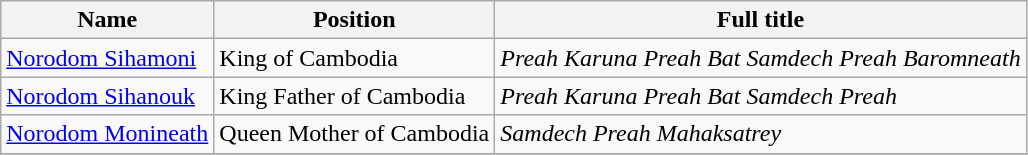<table class="wikitable">
<tr>
<th>Name</th>
<th>Position</th>
<th>Full title</th>
</tr>
<tr>
<td><a href='#'>Norodom Sihamoni</a></td>
<td>King of Cambodia</td>
<td><em>Preah Karuna Preah Bat Samdech Preah Baromneath</em></td>
</tr>
<tr>
<td><a href='#'>Norodom Sihanouk</a></td>
<td>King Father of Cambodia</td>
<td><em>Preah Karuna Preah Bat Samdech Preah</em></td>
</tr>
<tr>
<td><a href='#'>Norodom Monineath</a></td>
<td>Queen Mother of Cambodia</td>
<td><em>Samdech Preah Mahaksatrey</em></td>
</tr>
<tr>
</tr>
</table>
